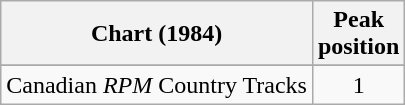<table class="wikitable sortable">
<tr>
<th align="left">Chart (1984)</th>
<th align="center">Peak<br>position</th>
</tr>
<tr>
</tr>
<tr>
<td align="left">Canadian <em>RPM</em> Country Tracks</td>
<td align="center">1</td>
</tr>
</table>
